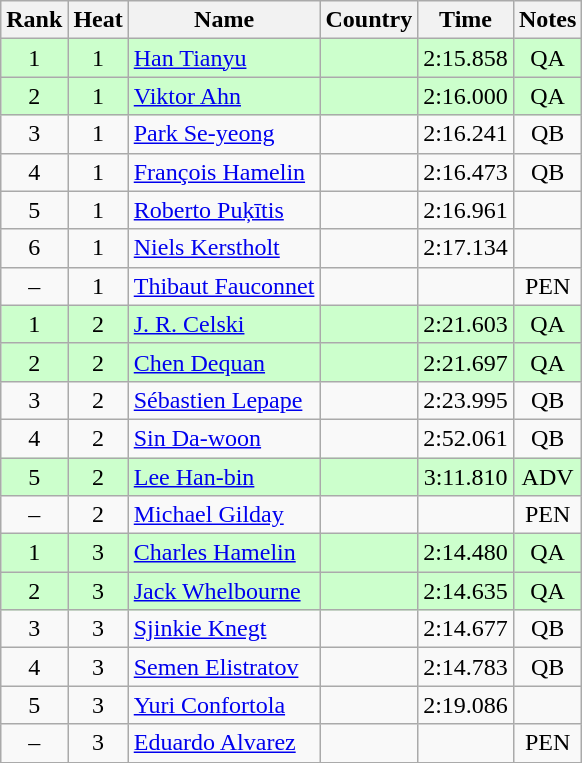<table class="wikitable sortable" style="text-align:center">
<tr>
<th>Rank</th>
<th>Heat</th>
<th>Name</th>
<th>Country</th>
<th>Time</th>
<th>Notes</th>
</tr>
<tr bgcolor=ccffcc>
<td>1</td>
<td>1</td>
<td align=left><a href='#'>Han Tianyu</a></td>
<td align=left></td>
<td>2:15.858</td>
<td>QA</td>
</tr>
<tr bgcolor=ccffcc>
<td>2</td>
<td>1</td>
<td align=left><a href='#'>Viktor Ahn</a></td>
<td align=left></td>
<td>2:16.000</td>
<td>QA</td>
</tr>
<tr>
<td>3</td>
<td>1</td>
<td align=left><a href='#'>Park Se-yeong</a></td>
<td align=left></td>
<td>2:16.241</td>
<td>QB</td>
</tr>
<tr>
<td>4</td>
<td>1</td>
<td align=left><a href='#'>François Hamelin</a></td>
<td align=left></td>
<td>2:16.473</td>
<td>QB</td>
</tr>
<tr>
<td>5</td>
<td>1</td>
<td align=left><a href='#'>Roberto Puķītis</a></td>
<td align=left></td>
<td>2:16.961</td>
<td></td>
</tr>
<tr>
<td>6</td>
<td>1</td>
<td align=left><a href='#'>Niels Kerstholt</a></td>
<td align=left></td>
<td>2:17.134</td>
<td></td>
</tr>
<tr>
<td>–</td>
<td>1</td>
<td align=left><a href='#'>Thibaut Fauconnet</a></td>
<td align=left></td>
<td></td>
<td>PEN</td>
</tr>
<tr bgcolor=ccffcc>
<td>1</td>
<td>2</td>
<td align=left><a href='#'>J. R. Celski</a></td>
<td align=left></td>
<td>2:21.603</td>
<td>QA</td>
</tr>
<tr bgcolor=ccffcc>
<td>2</td>
<td>2</td>
<td align=left><a href='#'>Chen Dequan</a></td>
<td align=left></td>
<td>2:21.697</td>
<td>QA</td>
</tr>
<tr>
<td>3</td>
<td>2</td>
<td align=left><a href='#'>Sébastien Lepape</a></td>
<td align=left></td>
<td>2:23.995</td>
<td>QB</td>
</tr>
<tr>
<td>4</td>
<td>2</td>
<td align=left><a href='#'>Sin Da-woon</a></td>
<td align=left></td>
<td>2:52.061</td>
<td>QB</td>
</tr>
<tr bgcolor=ccffcc>
<td>5</td>
<td>2</td>
<td align=left><a href='#'>Lee Han-bin</a></td>
<td align=left></td>
<td>3:11.810</td>
<td>ADV</td>
</tr>
<tr>
<td>–</td>
<td>2</td>
<td align=left><a href='#'>Michael Gilday</a></td>
<td align=left></td>
<td></td>
<td>PEN</td>
</tr>
<tr bgcolor=ccffcc>
<td>1</td>
<td>3</td>
<td align=left><a href='#'>Charles Hamelin</a></td>
<td align=left></td>
<td>2:14.480</td>
<td>QA</td>
</tr>
<tr bgcolor=ccffcc>
<td>2</td>
<td>3</td>
<td align=left><a href='#'>Jack Whelbourne</a></td>
<td align=left></td>
<td>2:14.635</td>
<td>QA</td>
</tr>
<tr>
<td>3</td>
<td>3</td>
<td align=left><a href='#'>Sjinkie Knegt</a></td>
<td align=left></td>
<td>2:14.677</td>
<td>QB</td>
</tr>
<tr>
<td>4</td>
<td>3</td>
<td align=left><a href='#'>Semen Elistratov</a></td>
<td align=left></td>
<td>2:14.783</td>
<td>QB</td>
</tr>
<tr>
<td>5</td>
<td>3</td>
<td align=left><a href='#'>Yuri Confortola</a></td>
<td align=left></td>
<td>2:19.086</td>
<td></td>
</tr>
<tr>
<td>–</td>
<td>3</td>
<td align=left><a href='#'>Eduardo Alvarez</a></td>
<td align=left></td>
<td></td>
<td>PEN</td>
</tr>
<tr>
</tr>
</table>
